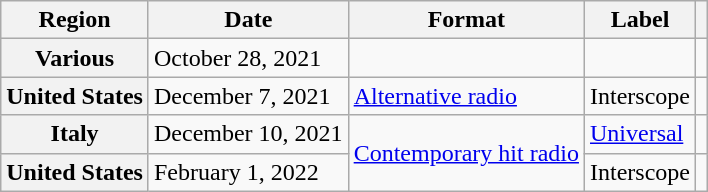<table class="wikitable plainrowheaders">
<tr>
<th scope="col">Region</th>
<th scope="col">Date</th>
<th scope="col">Format</th>
<th scope="col">Label</th>
<th scope="col"></th>
</tr>
<tr>
<th scope="row">Various</th>
<td>October 28, 2021</td>
<td></td>
<td></td>
<td></td>
</tr>
<tr>
<th scope="row">United States</th>
<td>December 7, 2021</td>
<td><a href='#'>Alternative radio</a></td>
<td>Interscope</td>
<td></td>
</tr>
<tr>
<th scope="row">Italy</th>
<td>December 10, 2021</td>
<td rowspan="2"><a href='#'>Contemporary hit radio</a></td>
<td><a href='#'>Universal</a></td>
<td></td>
</tr>
<tr>
<th scope="row">United States</th>
<td>February 1, 2022</td>
<td>Interscope</td>
<td></td>
</tr>
</table>
